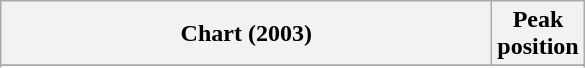<table class="wikitable plainrowheaders sortable" style="text-align:center;">
<tr>
<th scope="col" style="width:20em;">Chart (2003)</th>
<th scope="col">Peak<br>position</th>
</tr>
<tr>
</tr>
<tr>
</tr>
</table>
